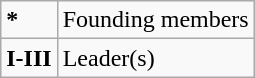<table class="wikitable">
<tr>
<td><strong>*</strong></td>
<td>Founding members</td>
</tr>
<tr>
<td><strong>I-III</strong></td>
<td>Leader(s)</td>
</tr>
</table>
